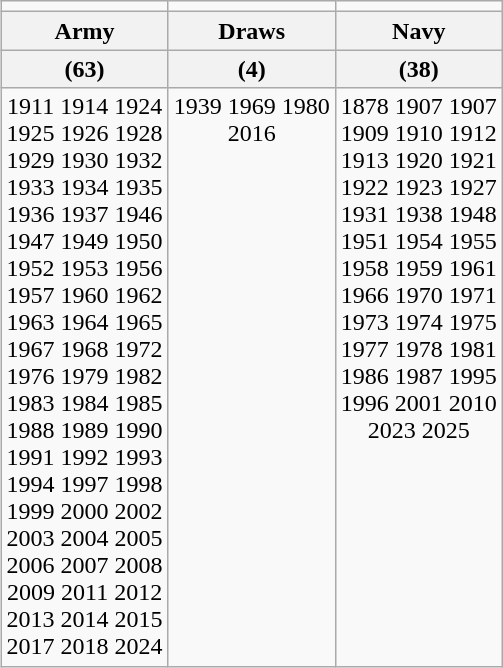<table class="wikitable" style="text-align:center" align="right">
<tr>
<td></td>
<td></td>
</tr>
<tr>
<th>Army</th>
<th>Draws</th>
<th>Navy</th>
</tr>
<tr>
<th>(63)</th>
<th>(4)</th>
<th>(38)</th>
</tr>
<tr>
<td valign="top">1911 1914 1924<br>1925 1926 1928<br>1929 1930 1932<br>1933 1934 1935<br>1936 1937 1946<br>1947 1949 1950<br>1952 1953 1956<br>1957 1960 1962<br>1963 1964 1965<br>1967 1968 1972<br>1976 1979 1982<br>1983 1984 1985<br>1988 1989 1990<br>1991 1992 1993<br>1994 1997 1998<br>1999 2000 2002<br>2003 2004 2005<br>2006 2007 2008<br>2009 2011 2012<br>2013 2014 2015<br>2017 2018 2024</td>
<td valign="top">1939 1969 1980<br>2016</td>
<td valign="top">1878 1907 1907<br>1909 1910 1912<br>1913 1920 1921<br>1922 1923 1927<br>1931 1938 1948<br>1951 1954 1955<br>1958 1959 1961<br>1966 1970 1971<br>1973 1974 1975<br>1977 1978 1981<br>1986 1987 1995<br>1996 2001 2010<br>2023 2025</td>
</tr>
</table>
